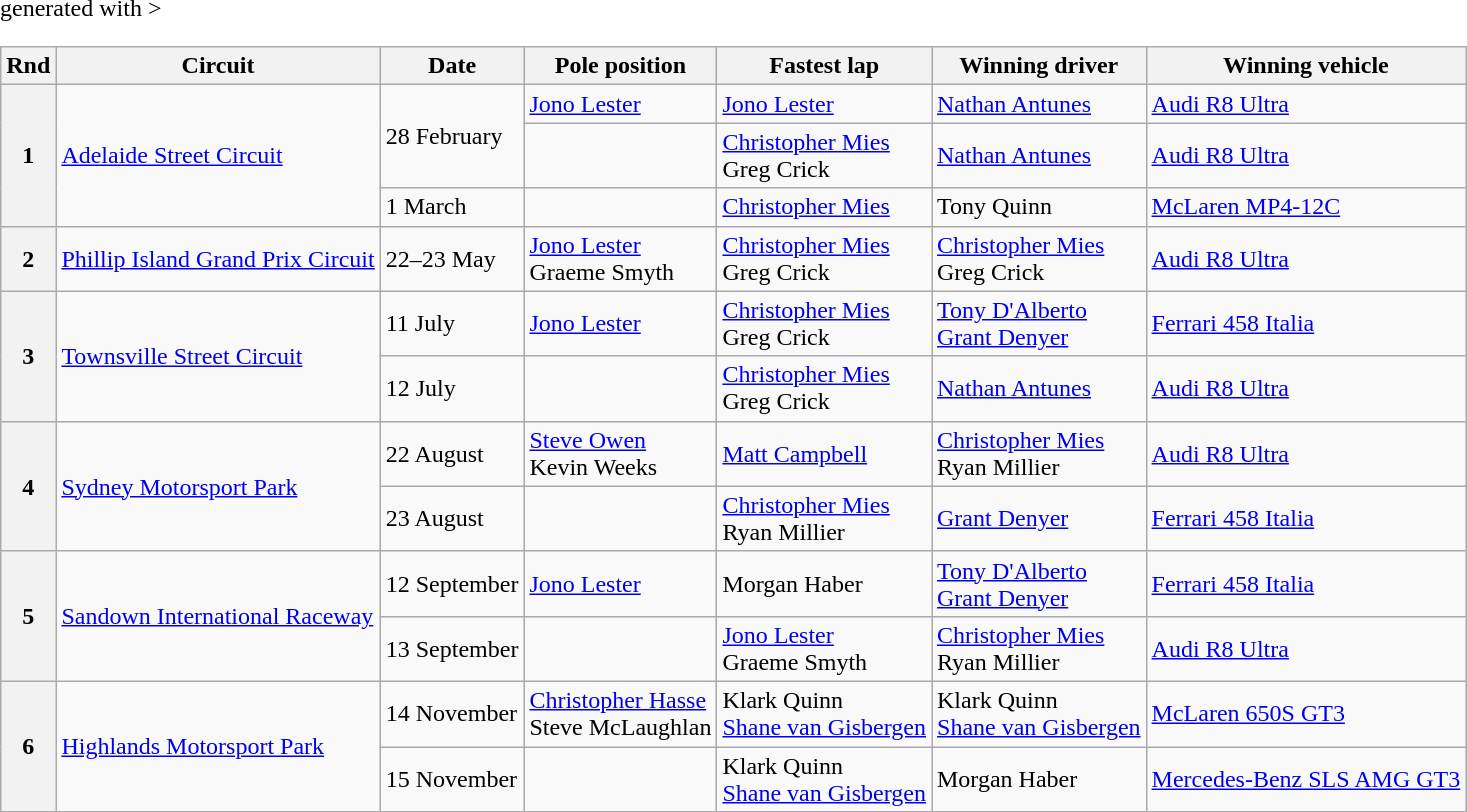<table class="wikitable" <hiddentext>generated with >
<tr>
<th>Rnd</th>
<th>Circuit</th>
<th>Date</th>
<th>Pole position</th>
<th>Fastest lap</th>
<th>Winning driver</th>
<th>Winning vehicle</th>
</tr>
<tr>
<th rowspan=3>1</th>
<td rowspan=3><a href='#'>Adelaide Street Circuit</a></td>
<td rowspan=2>28 February</td>
<td> <a href='#'>Jono Lester</a></td>
<td> <a href='#'>Jono Lester</a></td>
<td> <a href='#'>Nathan Antunes</a></td>
<td><a href='#'>Audi R8 Ultra</a></td>
</tr>
<tr>
<td></td>
<td> <a href='#'>Christopher Mies</a><br> Greg Crick</td>
<td> <a href='#'>Nathan Antunes</a></td>
<td><a href='#'>Audi R8 Ultra</a></td>
</tr>
<tr>
<td>1 March</td>
<td></td>
<td> <a href='#'>Christopher Mies</a></td>
<td> Tony Quinn</td>
<td><a href='#'>McLaren MP4-12C</a></td>
</tr>
<tr>
<th>2</th>
<td><a href='#'>Phillip Island Grand Prix Circuit</a></td>
<td>22–23 May</td>
<td> <a href='#'>Jono Lester</a><br> Graeme Smyth</td>
<td> <a href='#'>Christopher Mies</a><br> Greg Crick</td>
<td> <a href='#'>Christopher Mies</a><br> Greg Crick</td>
<td><a href='#'>Audi R8 Ultra</a></td>
</tr>
<tr>
<th rowspan=2>3</th>
<td rowspan=2><a href='#'>Townsville Street Circuit</a></td>
<td>11 July</td>
<td> <a href='#'>Jono Lester</a></td>
<td> <a href='#'>Christopher Mies</a><br> Greg Crick</td>
<td> <a href='#'>Tony D'Alberto</a><br> <a href='#'>Grant Denyer</a></td>
<td><a href='#'>Ferrari 458 Italia</a></td>
</tr>
<tr>
<td>12 July</td>
<td></td>
<td> <a href='#'>Christopher Mies</a><br> Greg Crick</td>
<td> <a href='#'>Nathan Antunes</a></td>
<td><a href='#'>Audi R8 Ultra</a></td>
</tr>
<tr>
<th rowspan=2>4</th>
<td rowspan=2><a href='#'>Sydney Motorsport Park</a></td>
<td>22 August</td>
<td> <a href='#'>Steve Owen</a><br> Kevin Weeks</td>
<td> <a href='#'>Matt Campbell</a></td>
<td> <a href='#'>Christopher Mies</a><br> Ryan Millier</td>
<td><a href='#'>Audi R8 Ultra</a></td>
</tr>
<tr>
<td>23 August</td>
<td></td>
<td> <a href='#'>Christopher Mies</a><br> Ryan Millier</td>
<td> <a href='#'>Grant Denyer</a></td>
<td><a href='#'>Ferrari 458 Italia</a></td>
</tr>
<tr>
<th rowspan=2>5</th>
<td rowspan=2><a href='#'>Sandown International Raceway</a></td>
<td>12 September</td>
<td> <a href='#'>Jono Lester</a></td>
<td> Morgan Haber</td>
<td> <a href='#'>Tony D'Alberto</a><br> <a href='#'>Grant Denyer</a></td>
<td><a href='#'>Ferrari 458 Italia</a></td>
</tr>
<tr>
<td>13 September</td>
<td></td>
<td> <a href='#'>Jono Lester</a><br> Graeme Smyth</td>
<td> <a href='#'>Christopher Mies</a><br> Ryan Millier</td>
<td><a href='#'>Audi R8 Ultra</a></td>
</tr>
<tr>
<th rowspan=2>6</th>
<td rowspan=2><a href='#'>Highlands Motorsport Park</a></td>
<td>14 November</td>
<td> <a href='#'>Christopher Hasse</a><br> Steve McLaughlan</td>
<td> Klark Quinn<br> <a href='#'>Shane van Gisbergen</a></td>
<td> Klark Quinn<br> <a href='#'>Shane van Gisbergen</a></td>
<td><a href='#'>McLaren 650S GT3</a></td>
</tr>
<tr>
<td>15 November</td>
<td></td>
<td> Klark Quinn<br> <a href='#'>Shane van Gisbergen</a></td>
<td> Morgan Haber</td>
<td><a href='#'>Mercedes-Benz SLS AMG GT3</a></td>
</tr>
</table>
